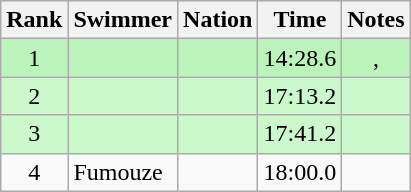<table class="wikitable sortable" style="text-align:center">
<tr>
<th>Rank</th>
<th>Swimmer</th>
<th>Nation</th>
<th>Time</th>
<th>Notes</th>
</tr>
<tr style="background:#bbf3bb;">
<td>1</td>
<td align=left></td>
<td align=left></td>
<td>14:28.6</td>
<td>, </td>
</tr>
<tr style="background:#ccf9cc;">
<td>2</td>
<td align=left></td>
<td align=left></td>
<td>17:13.2</td>
<td></td>
</tr>
<tr style="background:#ccf9cc;">
<td>3</td>
<td align=left></td>
<td align=left></td>
<td>17:41.2</td>
<td></td>
</tr>
<tr>
<td>4</td>
<td align=left>Fumouze</td>
<td align=left></td>
<td>18:00.0</td>
<td></td>
</tr>
</table>
